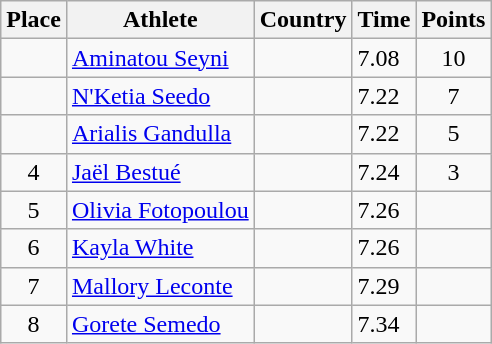<table class="wikitable">
<tr>
<th>Place</th>
<th>Athlete</th>
<th>Country</th>
<th>Time</th>
<th>Points</th>
</tr>
<tr>
<td align=center></td>
<td><a href='#'>Aminatou Seyni</a></td>
<td></td>
<td>7.08</td>
<td align=center>10</td>
</tr>
<tr>
<td align=center></td>
<td><a href='#'>N'Ketia Seedo</a></td>
<td></td>
<td>7.22</td>
<td align=center>7</td>
</tr>
<tr>
<td align=center></td>
<td><a href='#'>Arialis Gandulla</a></td>
<td></td>
<td>7.22</td>
<td align=center>5</td>
</tr>
<tr>
<td align=center>4</td>
<td><a href='#'>Jaël Bestué</a></td>
<td></td>
<td>7.24</td>
<td align=center>3</td>
</tr>
<tr>
<td align=center>5</td>
<td><a href='#'>Olivia Fotopoulou</a></td>
<td></td>
<td>7.26</td>
<td align=center></td>
</tr>
<tr>
<td align=center>6</td>
<td><a href='#'>Kayla White</a></td>
<td></td>
<td>7.26</td>
<td align=center></td>
</tr>
<tr>
<td align=center>7</td>
<td><a href='#'>Mallory Leconte</a></td>
<td></td>
<td>7.29</td>
<td align=center></td>
</tr>
<tr>
<td align=center>8</td>
<td><a href='#'>Gorete Semedo</a></td>
<td></td>
<td>7.34</td>
<td align=center></td>
</tr>
</table>
